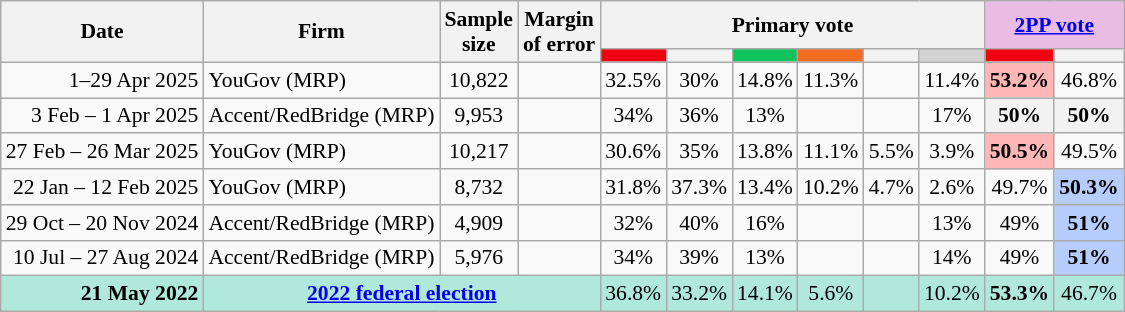<table class="nowrap wikitable tpl-blanktable" style=text-align:center;font-size:90%>
<tr>
<th rowspan=2>Date</th>
<th rowspan=2>Firm</th>
<th rowspan=2>Sample<br>size</th>
<th rowspan=2>Margin<br>of error</th>
<th colspan=6>Primary vote</th>
<th colspan=2 class=unsortable style=background:#ebbce3><a href='#'>2PP vote</a></th>
</tr>
<tr>
<th style="background:#F00011"></th>
<th style=background:></th>
<th style=background:#10C25B></th>
<th style=background:#f36c21></th>
<th style=background:></th>
<th style=background:lightgray></th>
<th style="background:#F00011"></th>
<th style=background:></th>
</tr>
<tr>
<td align=right>1–29 Apr 2025</td>
<td align=left>YouGov (MRP)</td>
<td>10,822</td>
<td></td>
<td>32.5%</td>
<td>30%</td>
<td>14.8%</td>
<td>11.3%</td>
<td></td>
<td>11.4%</td>
<th style="background:#FFB6B6">53.2%</th>
<td>46.8%</td>
</tr>
<tr>
<td align=right>3 Feb – 1 Apr 2025</td>
<td align=left>Accent/RedBridge (MRP)</td>
<td>9,953</td>
<td></td>
<td>34%</td>
<td>36%</td>
<td>13%</td>
<td></td>
<td></td>
<td>17%</td>
<th>50%</th>
<th>50%</th>
</tr>
<tr>
<td align=right>27 Feb – 26 Mar 2025</td>
<td align=left>YouGov (MRP)</td>
<td>10,217</td>
<td></td>
<td>30.6%</td>
<td>35%</td>
<td>13.8%</td>
<td>11.1%</td>
<td>5.5%</td>
<td>3.9%</td>
<th style="background:#FFB6B6">50.5%</th>
<td>49.5%</td>
</tr>
<tr>
<td align=right>22 Jan – 12 Feb 2025</td>
<td align=left>YouGov (MRP)</td>
<td>8,732</td>
<td></td>
<td>31.8%</td>
<td>37.3%</td>
<td>13.4%</td>
<td>10.2%</td>
<td>4.7%</td>
<td>2.6%</td>
<td>49.7%</td>
<th style="background:#B6CDFB">50.3%</th>
</tr>
<tr>
<td align=right>29 Oct – 20 Nov 2024</td>
<td align=left>Accent/RedBridge (MRP)</td>
<td>4,909</td>
<td></td>
<td>32%</td>
<td>40%</td>
<td>16%</td>
<td></td>
<td></td>
<td>13%</td>
<td>49%</td>
<th style="background:#B6CDFB">51%</th>
</tr>
<tr>
<td align=right>10 Jul – 27 Aug 2024</td>
<td align=left>Accent/RedBridge (MRP)</td>
<td>5,976</td>
<td></td>
<td>34%</td>
<td>39%</td>
<td>13%</td>
<td></td>
<td></td>
<td>14%</td>
<td>49%</td>
<th style="background:#B6CDFB">51%</th>
</tr>
<tr style="background:#b0e9db">
<td style="text-align:right" data-sort-value="21-May-2022"><strong>21 May 2022</strong></td>
<td colspan="3" style="text-align:center"><strong><a href='#'>2022 federal election</a></strong></td>
<td>36.8%</td>
<td>33.2%</td>
<td>14.1%</td>
<td>5.6%</td>
<td></td>
<td>10.2%</td>
<td><strong>53.3%</strong></td>
<td>46.7%</td>
</tr>
</table>
